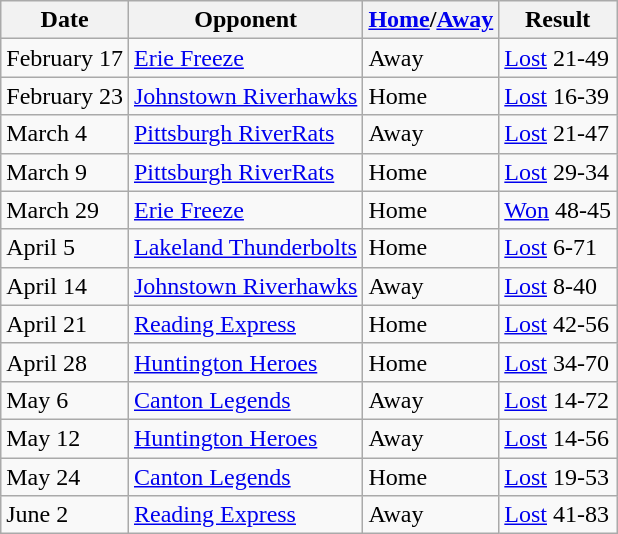<table class="wikitable">
<tr>
<th>Date</th>
<th>Opponent</th>
<th><a href='#'>Home</a>/<a href='#'>Away</a></th>
<th>Result</th>
</tr>
<tr>
<td>February 17</td>
<td><a href='#'>Erie Freeze</a></td>
<td>Away</td>
<td><a href='#'>Lost</a> 21-49</td>
</tr>
<tr>
<td>February 23</td>
<td><a href='#'>Johnstown Riverhawks</a></td>
<td>Home</td>
<td><a href='#'>Lost</a> 16-39</td>
</tr>
<tr>
<td>March 4</td>
<td><a href='#'>Pittsburgh RiverRats</a></td>
<td>Away</td>
<td><a href='#'>Lost</a> 21-47</td>
</tr>
<tr>
<td>March 9</td>
<td><a href='#'>Pittsburgh RiverRats</a></td>
<td>Home</td>
<td><a href='#'>Lost</a> 29-34</td>
</tr>
<tr>
<td>March 29</td>
<td><a href='#'>Erie Freeze</a></td>
<td>Home</td>
<td><a href='#'>Won</a> 48-45</td>
</tr>
<tr>
<td>April 5</td>
<td><a href='#'>Lakeland Thunderbolts</a></td>
<td>Home</td>
<td><a href='#'>Lost</a> 6-71</td>
</tr>
<tr>
<td>April 14</td>
<td><a href='#'>Johnstown Riverhawks</a></td>
<td>Away</td>
<td><a href='#'>Lost</a> 8-40</td>
</tr>
<tr>
<td>April 21</td>
<td><a href='#'>Reading Express</a></td>
<td>Home</td>
<td><a href='#'>Lost</a> 42-56</td>
</tr>
<tr>
<td>April 28</td>
<td><a href='#'>Huntington Heroes</a></td>
<td>Home</td>
<td><a href='#'>Lost</a> 34-70</td>
</tr>
<tr>
<td>May 6</td>
<td><a href='#'>Canton Legends</a></td>
<td>Away</td>
<td><a href='#'>Lost</a> 14-72</td>
</tr>
<tr>
<td>May 12</td>
<td><a href='#'>Huntington Heroes</a></td>
<td>Away</td>
<td><a href='#'>Lost</a> 14-56</td>
</tr>
<tr>
<td>May 24</td>
<td><a href='#'>Canton Legends</a></td>
<td>Home</td>
<td><a href='#'>Lost</a> 19-53</td>
</tr>
<tr>
<td>June 2</td>
<td><a href='#'>Reading Express</a></td>
<td>Away</td>
<td><a href='#'>Lost</a> 41-83</td>
</tr>
</table>
